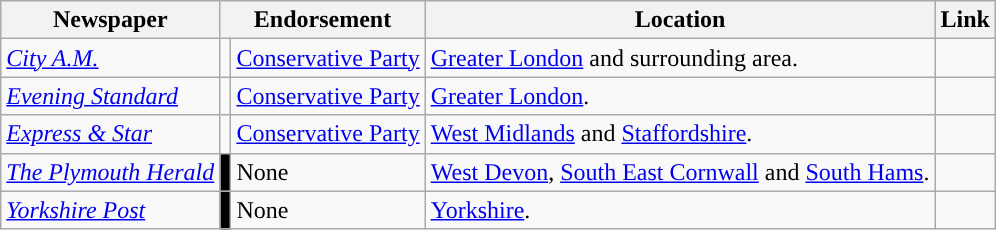<table class="wikitable">
<tr>
<th>Newspaper</th>
<th colspan=2>Endorsement</th>
<th>Location</th>
<th>Link</th>
</tr>
<tr>
<td><em><a href='#'>City A.M.</a></em></td>
<td style="background-color: "></td>
<td><a href='#'>Conservative Party</a></td>
<td><a href='#'>Greater London</a> and surrounding area.</td>
<td></td>
</tr>
<tr>
<td><em><a href='#'>Evening Standard</a></em></td>
<td style="background-color: "></td>
<td><a href='#'>Conservative Party</a></td>
<td><a href='#'>Greater London</a>.</td>
<td></td>
</tr>
<tr>
<td><em><a href='#'>Express & Star</a></em></td>
<td style="background-color: "></td>
<td><a href='#'>Conservative Party</a></td>
<td><a href='#'>West Midlands</a> and <a href='#'>Staffordshire</a>.</td>
<td></td>
</tr>
<tr>
<td><em><a href='#'>The Plymouth Herald</a></em></td>
<td style="background-color: #000000"></td>
<td>None</td>
<td><a href='#'>West Devon</a>, <a href='#'>South East Cornwall</a> and <a href='#'>South Hams</a>.</td>
<td></td>
</tr>
<tr>
<td><em><a href='#'>Yorkshire Post</a></em></td>
<td style="background-color: #000000"></td>
<td>None</td>
<td><a href='#'>Yorkshire</a>.</td>
<td></td>
</tr>
</table>
